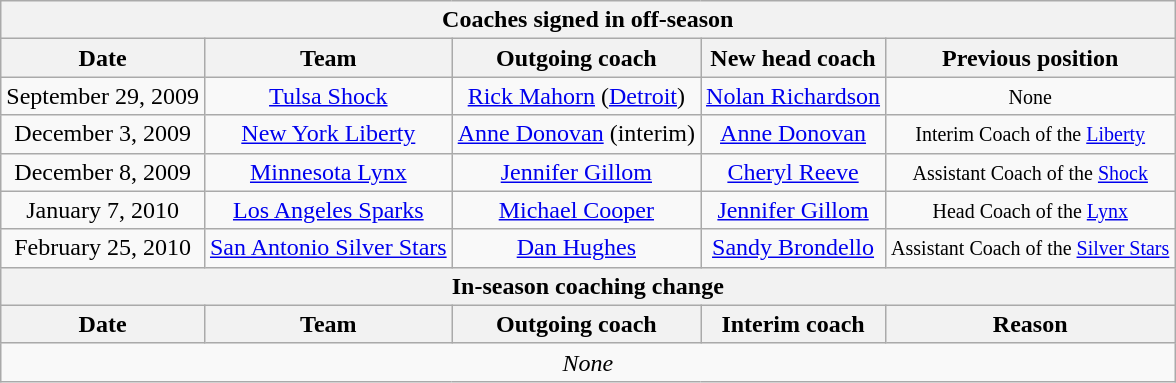<table class="wikitable" style="text-align:center">
<tr>
<th colspan="5">Coaches signed in off-season</th>
</tr>
<tr>
<th>Date</th>
<th>Team</th>
<th>Outgoing coach</th>
<th>New head coach</th>
<th>Previous position</th>
</tr>
<tr>
<td>September 29, 2009</td>
<td><a href='#'>Tulsa Shock</a></td>
<td><a href='#'>Rick Mahorn</a> (<a href='#'>Detroit</a>)</td>
<td><a href='#'>Nolan Richardson</a></td>
<td><small>None</small></td>
</tr>
<tr>
<td>December 3, 2009</td>
<td><a href='#'>New York Liberty</a></td>
<td><a href='#'>Anne Donovan</a> (interim)</td>
<td><a href='#'>Anne Donovan</a></td>
<td><small>Interim Coach of the <a href='#'>Liberty</a></small></td>
</tr>
<tr>
<td>December 8, 2009</td>
<td><a href='#'>Minnesota Lynx</a></td>
<td><a href='#'>Jennifer Gillom</a></td>
<td><a href='#'>Cheryl Reeve</a></td>
<td><small>Assistant Coach of the <a href='#'>Shock</a></small></td>
</tr>
<tr>
<td>January 7, 2010</td>
<td><a href='#'>Los Angeles Sparks</a></td>
<td><a href='#'>Michael Cooper</a></td>
<td><a href='#'>Jennifer Gillom</a></td>
<td><small>Head Coach of the <a href='#'>Lynx</a></small></td>
</tr>
<tr>
<td>February 25, 2010</td>
<td><a href='#'>San Antonio Silver Stars</a></td>
<td><a href='#'>Dan Hughes</a></td>
<td><a href='#'>Sandy Brondello</a></td>
<td><small>Assistant Coach of the <a href='#'>Silver Stars</a></small></td>
</tr>
<tr>
<th colspan="5">In-season coaching change</th>
</tr>
<tr>
<th>Date</th>
<th>Team</th>
<th>Outgoing coach</th>
<th>Interim coach</th>
<th>Reason</th>
</tr>
<tr>
<td colspan="5"><em>None</em></td>
</tr>
</table>
